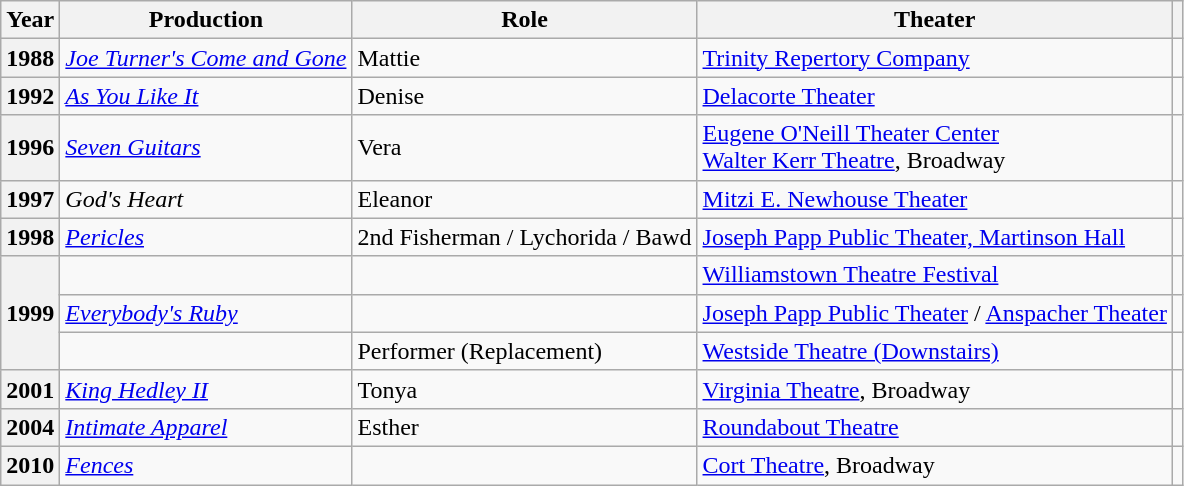<table class="wikitable plainrowheaders sortable" style="margin-right: 0;">
<tr>
<th scope="col">Year</th>
<th scope="col">Production</th>
<th scope="col">Role</th>
<th scope="col">Theater</th>
<th scope="col" class="unsortable"></th>
</tr>
<tr>
<th scope=row>1988</th>
<td><em><a href='#'>Joe Turner's Come and Gone</a></em></td>
<td>Mattie</td>
<td><a href='#'>Trinity Repertory Company</a></td>
<td style="text-align: center;"></td>
</tr>
<tr>
<th scope=row>1992</th>
<td><em><a href='#'>As You Like It</a></em></td>
<td>Denise</td>
<td><a href='#'>Delacorte Theater</a></td>
<td style="text-align: center;"></td>
</tr>
<tr>
<th scope=row>1996</th>
<td><em><a href='#'>Seven Guitars</a></em></td>
<td>Vera</td>
<td><a href='#'>Eugene O'Neill Theater Center</a> <br> <a href='#'>Walter Kerr Theatre</a>, Broadway</td>
<td style="text-align: center;"> <br> </td>
</tr>
<tr>
<th scope=row>1997</th>
<td><em>God's Heart</em></td>
<td>Eleanor</td>
<td><a href='#'>Mitzi E. Newhouse Theater</a></td>
<td style="text-align: center;"></td>
</tr>
<tr>
<th scope=row>1998</th>
<td><em><a href='#'>Pericles</a></em></td>
<td>2nd Fisherman / Lychorida / Bawd</td>
<td><a href='#'>Joseph Papp Public Theater, Martinson Hall</a></td>
<td style="text-align: center;"></td>
</tr>
<tr>
<th scope=row rowspan="3">1999</th>
<td><em></em></td>
<td></td>
<td><a href='#'>Williamstown Theatre Festival</a></td>
<td style="text-align: center;"></td>
</tr>
<tr>
<td><em><a href='#'>Everybody's Ruby</a></em></td>
<td></td>
<td><a href='#'>Joseph Papp Public Theater</a> / <a href='#'>Anspacher Theater</a></td>
<td style="text-align: center;"></td>
</tr>
<tr>
<td><em></em></td>
<td>Performer (Replacement)</td>
<td><a href='#'>Westside Theatre (Downstairs)</a></td>
<td style="text-align: center;"></td>
</tr>
<tr>
<th scope=row>2001</th>
<td><em><a href='#'>King Hedley II</a></em></td>
<td>Tonya</td>
<td><a href='#'>Virginia Theatre</a>, Broadway</td>
<td style="text-align: center;"></td>
</tr>
<tr>
<th scope=row>2004</th>
<td><em><a href='#'>Intimate Apparel</a></em></td>
<td>Esther</td>
<td><a href='#'>Roundabout Theatre</a></td>
<td style="text-align: center;"></td>
</tr>
<tr>
<th scope=row>2010</th>
<td><em><a href='#'>Fences</a></em></td>
<td></td>
<td><a href='#'>Cort Theatre</a>, Broadway</td>
<td style="text-align: center;"></td>
</tr>
</table>
